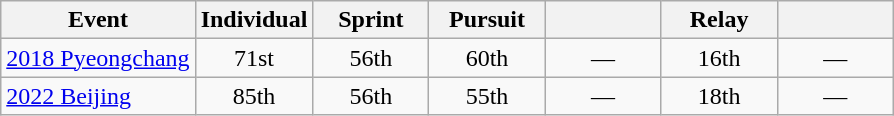<table class="wikitable" style="text-align: center;">
<tr ">
<th>Event</th>
<th style="width:70px;">Individual</th>
<th style="width:70px;">Sprint</th>
<th style="width:70px;">Pursuit</th>
<th style="width:70px;"></th>
<th style="width:70px;">Relay</th>
<th style="width:70px;"></th>
</tr>
<tr>
<td align="left"> <a href='#'>2018 Pyeongchang</a></td>
<td>71st</td>
<td>56th</td>
<td>60th</td>
<td>—</td>
<td>16th</td>
<td>—</td>
</tr>
<tr>
<td align="left"> <a href='#'>2022 Beijing</a></td>
<td>85th</td>
<td>56th</td>
<td>55th</td>
<td>—</td>
<td>18th</td>
<td>—</td>
</tr>
</table>
